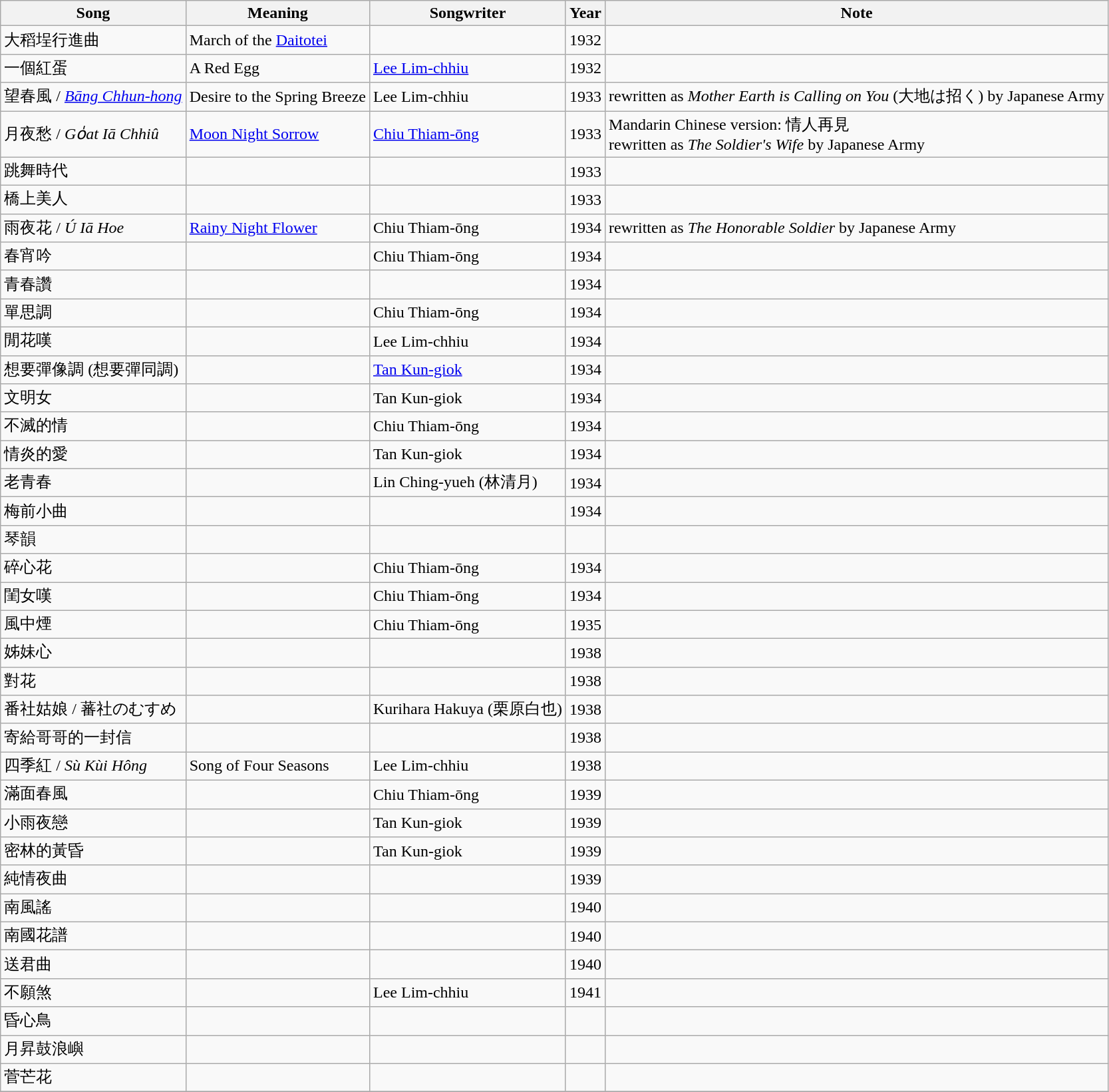<table class="wikitable">
<tr>
<th>Song</th>
<th>Meaning</th>
<th>Songwriter</th>
<th>Year</th>
<th>Note</th>
</tr>
<tr>
<td>大稻埕行進曲</td>
<td>March of the <a href='#'>Daitotei</a></td>
<td></td>
<td>1932</td>
<td></td>
</tr>
<tr>
<td>一個紅蛋</td>
<td>A Red Egg</td>
<td><a href='#'>Lee Lim-chhiu</a></td>
<td>1932</td>
<td></td>
</tr>
<tr>
<td>望春風 / <em><a href='#'>Bāng Chhun-hong</a></em></td>
<td>Desire to the Spring Breeze</td>
<td>Lee Lim-chhiu</td>
<td>1933</td>
<td>rewritten as <em>Mother Earth is Calling on You</em> (大地は招く) by Japanese Army</td>
</tr>
<tr>
<td>月夜愁 / <em>Go̍at Iā Chhiû</em></td>
<td><a href='#'>Moon Night Sorrow</a></td>
<td><a href='#'>Chiu Thiam-ōng</a></td>
<td>1933</td>
<td>Mandarin Chinese version: 情人再見<br>rewritten as <em>The Soldier's Wife</em> by Japanese Army</td>
</tr>
<tr>
<td>跳舞時代</td>
<td></td>
<td></td>
<td>1933</td>
<td></td>
</tr>
<tr>
<td>橋上美人</td>
<td></td>
<td></td>
<td>1933</td>
<td></td>
</tr>
<tr>
<td>雨夜花 / <em>Ú Iā Hoe</em></td>
<td><a href='#'>Rainy Night Flower</a></td>
<td>Chiu Thiam-ōng</td>
<td>1934</td>
<td>rewritten as <em>The Honorable Soldier</em> by Japanese Army</td>
</tr>
<tr>
<td>春宵吟</td>
<td></td>
<td>Chiu Thiam-ōng</td>
<td>1934</td>
<td></td>
</tr>
<tr>
<td>青春讚</td>
<td></td>
<td></td>
<td>1934</td>
<td></td>
</tr>
<tr>
<td>單思調</td>
<td></td>
<td>Chiu Thiam-ōng</td>
<td>1934</td>
<td></td>
</tr>
<tr>
<td>閒花嘆</td>
<td></td>
<td>Lee Lim-chhiu</td>
<td>1934</td>
<td></td>
</tr>
<tr>
<td>想要彈像調 (想要彈同調)</td>
<td></td>
<td><a href='#'>Tan Kun-giok</a></td>
<td>1934</td>
<td></td>
</tr>
<tr>
<td>文明女</td>
<td></td>
<td>Tan Kun-giok</td>
<td>1934</td>
<td></td>
</tr>
<tr>
<td>不滅的情</td>
<td></td>
<td>Chiu Thiam-ōng</td>
<td>1934</td>
<td></td>
</tr>
<tr>
<td>情炎的愛</td>
<td></td>
<td>Tan Kun-giok</td>
<td>1934</td>
<td></td>
</tr>
<tr>
<td>老青春</td>
<td></td>
<td>Lin Ching-yueh (林清月)</td>
<td>1934</td>
<td></td>
</tr>
<tr>
<td>梅前小曲</td>
<td></td>
<td></td>
<td>1934</td>
<td></td>
</tr>
<tr>
<td>琴韻</td>
<td></td>
<td></td>
<td></td>
<td></td>
</tr>
<tr>
<td>碎心花</td>
<td></td>
<td>Chiu Thiam-ōng</td>
<td>1934</td>
<td></td>
</tr>
<tr>
<td>閨女嘆</td>
<td></td>
<td>Chiu Thiam-ōng</td>
<td>1934</td>
<td></td>
</tr>
<tr>
<td>風中煙</td>
<td></td>
<td>Chiu Thiam-ōng</td>
<td>1935</td>
<td></td>
</tr>
<tr>
<td>姊妹心</td>
<td></td>
<td></td>
<td>1938</td>
<td></td>
</tr>
<tr>
<td>對花</td>
<td></td>
<td></td>
<td>1938</td>
<td></td>
</tr>
<tr>
<td>番社姑娘 / 蕃社のむすめ</td>
<td></td>
<td>Kurihara Hakuya (栗原白也)</td>
<td>1938</td>
<td></td>
</tr>
<tr>
<td>寄給哥哥的一封信</td>
<td></td>
<td></td>
<td>1938</td>
<td></td>
</tr>
<tr>
<td>四季紅 / <em>Sù Kùi Hông</em></td>
<td>Song of Four Seasons</td>
<td>Lee Lim-chhiu</td>
<td>1938</td>
<td></td>
</tr>
<tr>
<td>滿面春風</td>
<td></td>
<td>Chiu Thiam-ōng</td>
<td>1939</td>
<td></td>
</tr>
<tr>
<td>小雨夜戀</td>
<td></td>
<td>Tan Kun-giok</td>
<td>1939</td>
<td></td>
</tr>
<tr>
<td>密林的黃昏</td>
<td></td>
<td>Tan Kun-giok</td>
<td>1939</td>
<td></td>
</tr>
<tr>
<td>純情夜曲</td>
<td></td>
<td></td>
<td>1939</td>
<td></td>
</tr>
<tr>
<td>南風謠</td>
<td></td>
<td></td>
<td>1940</td>
<td></td>
</tr>
<tr>
<td>南國花譜</td>
<td></td>
<td></td>
<td>1940</td>
<td></td>
</tr>
<tr>
<td>送君曲</td>
<td></td>
<td></td>
<td>1940</td>
<td></td>
</tr>
<tr>
<td>不願煞</td>
<td></td>
<td>Lee Lim-chhiu</td>
<td>1941</td>
<td></td>
</tr>
<tr>
<td>昏心鳥</td>
<td></td>
<td></td>
<td></td>
<td></td>
</tr>
<tr>
<td>月昇鼓浪嶼</td>
<td></td>
<td></td>
<td></td>
<td></td>
</tr>
<tr>
<td>菅芒花</td>
<td></td>
<td></td>
<td></td>
<td></td>
</tr>
<tr>
</tr>
</table>
